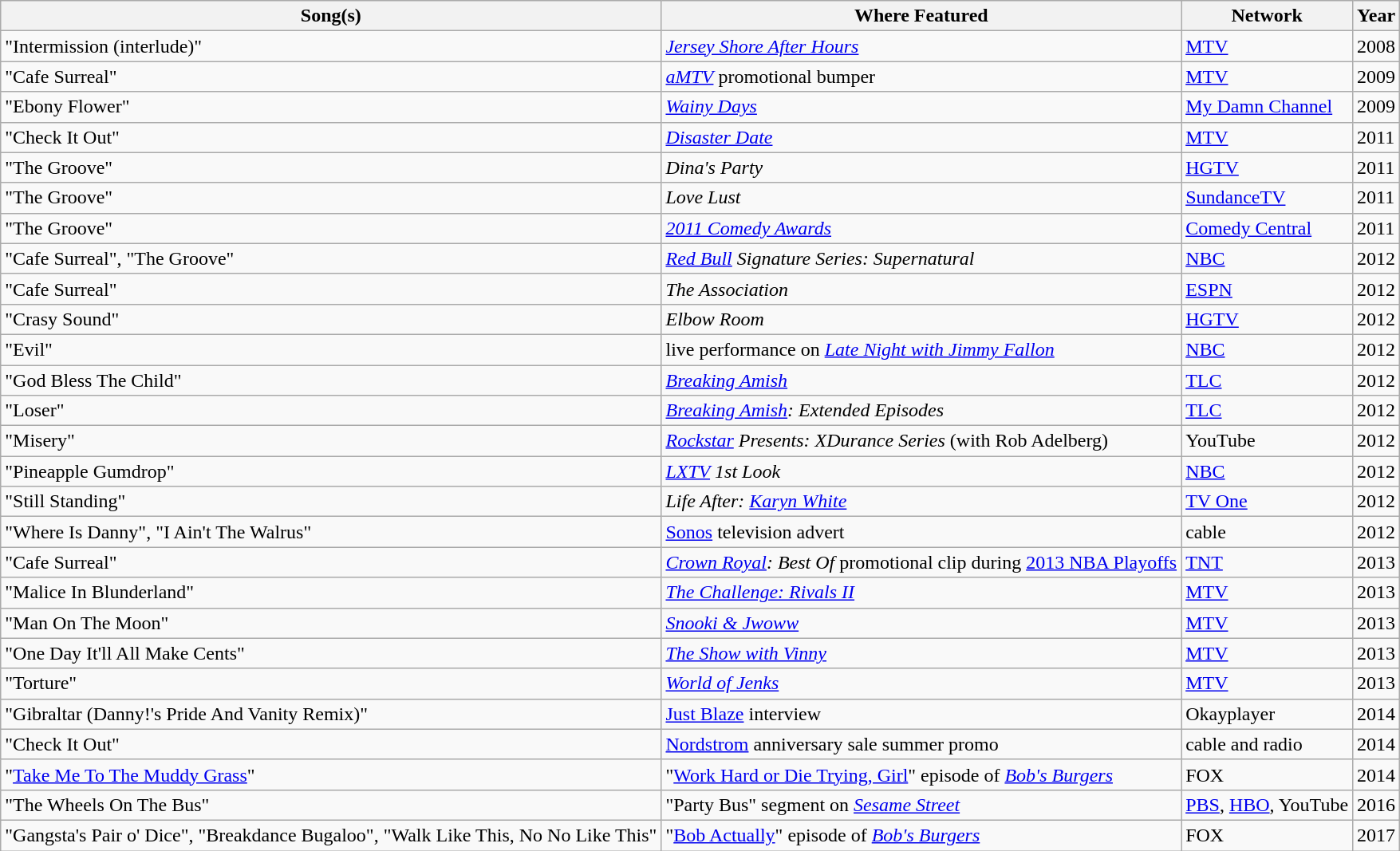<table class="wikitable">
<tr>
<th align="left">Song(s)</th>
<th align="left">Where Featured</th>
<th align="left">Network</th>
<th align="left">Year</th>
</tr>
<tr>
<td>"Intermission (interlude)"</td>
<td><em><a href='#'>Jersey Shore After Hours</a></em></td>
<td><a href='#'>MTV</a></td>
<td>2008</td>
</tr>
<tr>
<td>"Cafe Surreal"</td>
<td><em><a href='#'>aMTV</a></em> promotional bumper</td>
<td><a href='#'>MTV</a></td>
<td>2009</td>
</tr>
<tr>
<td>"Ebony Flower"</td>
<td><em><a href='#'>Wainy Days</a></em></td>
<td><a href='#'>My Damn Channel</a></td>
<td>2009</td>
</tr>
<tr>
<td>"Check It Out"</td>
<td><em><a href='#'>Disaster Date</a></em></td>
<td><a href='#'>MTV</a></td>
<td>2011</td>
</tr>
<tr>
<td>"The Groove"</td>
<td><em>Dina's Party</em></td>
<td><a href='#'>HGTV</a></td>
<td>2011</td>
</tr>
<tr>
<td>"The Groove"</td>
<td><em>Love Lust</em></td>
<td><a href='#'>SundanceTV</a></td>
<td>2011</td>
</tr>
<tr>
<td>"The Groove"</td>
<td><em><a href='#'>2011 Comedy Awards</a></em></td>
<td><a href='#'>Comedy Central</a></td>
<td>2011</td>
</tr>
<tr>
<td>"Cafe Surreal", "The Groove"</td>
<td><em><a href='#'>Red Bull</a> Signature Series: Supernatural</em></td>
<td><a href='#'>NBC</a></td>
<td>2012</td>
</tr>
<tr>
<td>"Cafe Surreal"</td>
<td><em>The Association</em></td>
<td><a href='#'>ESPN</a></td>
<td>2012</td>
</tr>
<tr>
<td>"Crasy Sound"</td>
<td><em>Elbow Room</em></td>
<td><a href='#'>HGTV</a></td>
<td>2012</td>
</tr>
<tr>
<td>"Evil"</td>
<td>live performance on <em><a href='#'>Late Night with Jimmy Fallon</a></em></td>
<td><a href='#'>NBC</a></td>
<td>2012</td>
</tr>
<tr>
<td>"God Bless The Child"</td>
<td><em><a href='#'>Breaking Amish</a></em></td>
<td><a href='#'>TLC</a></td>
<td>2012</td>
</tr>
<tr>
<td>"Loser"</td>
<td><em><a href='#'>Breaking Amish</a>: Extended Episodes</em></td>
<td><a href='#'>TLC</a></td>
<td>2012</td>
</tr>
<tr>
<td>"Misery"</td>
<td><em><a href='#'>Rockstar</a> Presents: XDurance Series</em> (with Rob Adelberg)</td>
<td>YouTube</td>
<td>2012</td>
</tr>
<tr>
<td>"Pineapple Gumdrop"</td>
<td><em><a href='#'>LXTV</a> 1st Look</em></td>
<td><a href='#'>NBC</a></td>
<td>2012</td>
</tr>
<tr>
<td>"Still Standing"</td>
<td><em>Life After: <a href='#'>Karyn White</a></em></td>
<td><a href='#'>TV One</a></td>
<td>2012</td>
</tr>
<tr>
<td>"Where Is Danny", "I Ain't The Walrus"</td>
<td><a href='#'>Sonos</a> television advert</td>
<td>cable</td>
<td>2012</td>
</tr>
<tr>
<td>"Cafe Surreal"</td>
<td><em><a href='#'>Crown Royal</a>: Best Of</em> promotional clip during <a href='#'>2013 NBA Playoffs</a></td>
<td><a href='#'>TNT</a></td>
<td>2013</td>
</tr>
<tr>
<td>"Malice In Blunderland"</td>
<td><em><a href='#'>The Challenge: Rivals II</a></em></td>
<td><a href='#'>MTV</a></td>
<td>2013</td>
</tr>
<tr>
<td>"Man On The Moon"</td>
<td><em><a href='#'>Snooki & Jwoww</a></em></td>
<td><a href='#'>MTV</a></td>
<td>2013</td>
</tr>
<tr>
<td>"One Day It'll All Make Cents"</td>
<td><em><a href='#'>The Show with Vinny</a></em></td>
<td><a href='#'>MTV</a></td>
<td>2013</td>
</tr>
<tr>
<td>"Torture"</td>
<td><em><a href='#'>World of Jenks</a></em></td>
<td><a href='#'>MTV</a></td>
<td>2013</td>
</tr>
<tr>
<td>"Gibraltar (Danny!'s Pride And Vanity Remix)"</td>
<td><a href='#'>Just Blaze</a> interview</td>
<td>Okayplayer</td>
<td>2014</td>
</tr>
<tr>
<td>"Check It Out"</td>
<td><a href='#'>Nordstrom</a> anniversary sale summer promo</td>
<td>cable and radio</td>
<td>2014</td>
</tr>
<tr>
<td>"<a href='#'>Take Me To The Muddy Grass</a>"</td>
<td>"<a href='#'>Work Hard or Die Trying, Girl</a>" episode of <em><a href='#'>Bob's Burgers</a></em></td>
<td>FOX</td>
<td>2014</td>
</tr>
<tr>
<td>"The Wheels On The Bus"</td>
<td>"Party Bus" segment on <em><a href='#'>Sesame Street</a></em></td>
<td><a href='#'>PBS</a>, <a href='#'>HBO</a>, YouTube</td>
<td>2016</td>
</tr>
<tr>
<td>"Gangsta's Pair o' Dice", "Breakdance Bugaloo", "Walk Like This, No No Like This"</td>
<td>"<a href='#'>Bob Actually</a>" episode of <em><a href='#'>Bob's Burgers</a></em></td>
<td>FOX</td>
<td>2017</td>
</tr>
</table>
